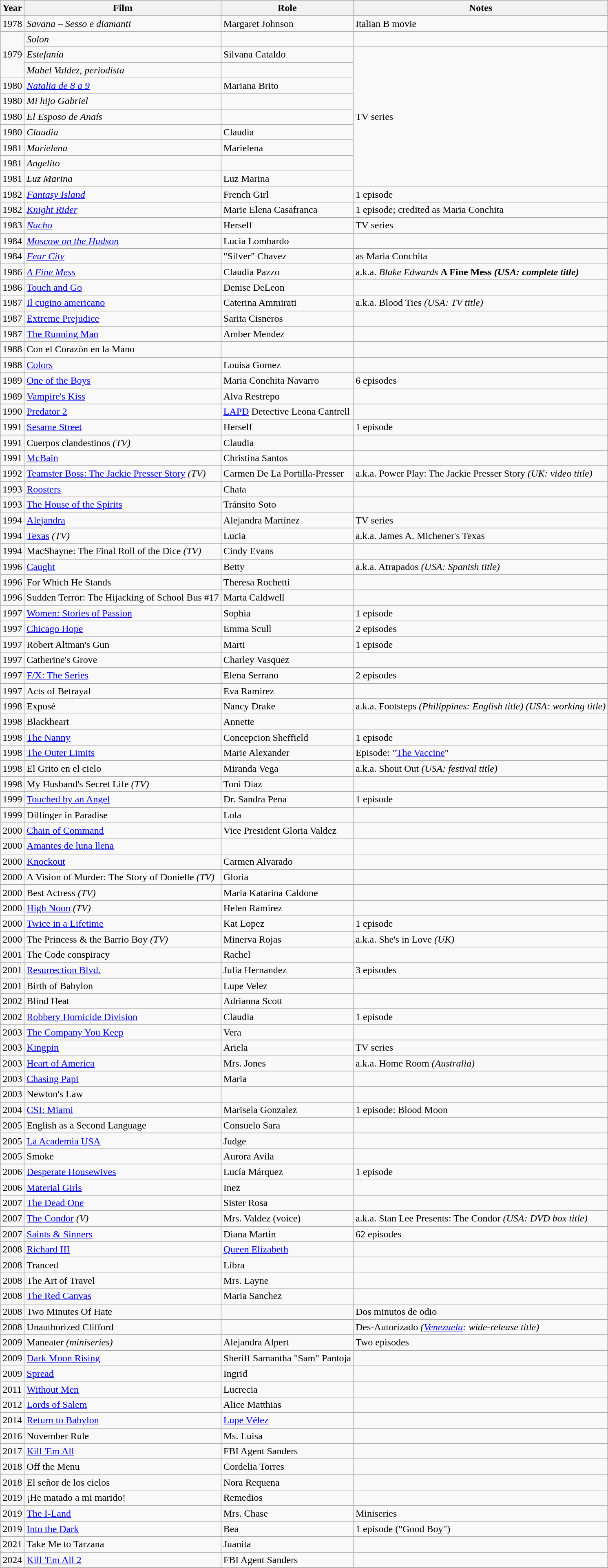<table class="wikitable sortable">
<tr>
<th>Year</th>
<th>Film</th>
<th>Role</th>
<th class="unsortable">Notes</th>
</tr>
<tr>
<td>1978</td>
<td><em>Savana – Sesso e diamanti</em></td>
<td>Margaret Johnson</td>
<td>Italian B movie</td>
</tr>
<tr>
<td rowspan="3">1979</td>
<td><em>Solon</em></td>
<td></td>
<td></td>
</tr>
<tr>
<td><em>Estefanía</em></td>
<td>Silvana Cataldo</td>
<td rowspan="9">TV series</td>
</tr>
<tr>
<td><em>Mabel Valdez, periodista</em></td>
<td></td>
</tr>
<tr>
<td>1980</td>
<td><em><a href='#'>Natalia de 8 a 9</a></em></td>
<td>Mariana Brito</td>
</tr>
<tr>
<td>1980</td>
<td><em>Mi hijo Gabriel</em></td>
<td></td>
</tr>
<tr>
<td>1980</td>
<td><em>El Esposo de Anaís</em></td>
<td></td>
</tr>
<tr>
<td>1980</td>
<td><em>Claudia</em></td>
<td>Claudia</td>
</tr>
<tr>
<td>1981</td>
<td><em>Marielena</em></td>
<td>Marielena</td>
</tr>
<tr>
<td>1981</td>
<td><em>Angelito</em></td>
<td></td>
</tr>
<tr>
<td>1981</td>
<td><em>Luz Marina</em></td>
<td>Luz Marina</td>
</tr>
<tr>
<td>1982</td>
<td><em><a href='#'>Fantasy Island</a></em></td>
<td>French Girl</td>
<td>1 episode</td>
</tr>
<tr>
<td>1982</td>
<td><em><a href='#'>Knight Rider</a></em></td>
<td>Marie Elena Casafranca</td>
<td>1 episode; credited as Maria Conchita</td>
</tr>
<tr>
<td>1983</td>
<td><em><a href='#'>Nacho</a></em></td>
<td>Herself</td>
<td>TV series</td>
</tr>
<tr>
<td>1984</td>
<td><em><a href='#'>Moscow on the Hudson</a></em></td>
<td>Lucia Lombardo</td>
<td></td>
</tr>
<tr>
<td>1984</td>
<td><em><a href='#'>Fear City</a></em></td>
<td>"Silver" Chavez</td>
<td>as Maria Conchita</td>
</tr>
<tr>
<td>1986</td>
<td><em><a href='#'>A Fine Mess</a></em></td>
<td>Claudia Pazzo</td>
<td>a.k.a. <em>Blake Edwards<strong> </em>A Fine Mess<em> (USA: complete title)</td>
</tr>
<tr>
<td>1986</td>
<td></em><a href='#'>Touch and Go</a><em></td>
<td>Denise DeLeon</td>
<td></td>
</tr>
<tr>
<td>1987</td>
<td></em><a href='#'>Il cugino americano</a><em></td>
<td>Caterina Ammirati</td>
<td>a.k.a. </em>Blood Ties<em> (USA: TV title)</td>
</tr>
<tr>
<td>1987</td>
<td></em><a href='#'>Extreme Prejudice</a><em></td>
<td>Sarita Cisneros</td>
<td></td>
</tr>
<tr>
<td>1987</td>
<td></em><a href='#'>The Running Man</a><em></td>
<td>Amber Mendez</td>
<td></td>
</tr>
<tr>
<td>1988</td>
<td></em>Con el Corazón en la Mano<em></td>
<td></td>
<td></td>
</tr>
<tr>
<td>1988</td>
<td></em><a href='#'>Colors</a><em></td>
<td>Louisa Gomez</td>
<td></td>
</tr>
<tr>
<td>1989</td>
<td></em><a href='#'>One of the Boys</a><em></td>
<td>Maria Conchita Navarro</td>
<td>6 episodes</td>
</tr>
<tr>
<td>1989</td>
<td></em><a href='#'>Vampire's Kiss</a><em></td>
<td>Alva Restrepo</td>
<td></td>
</tr>
<tr>
<td>1990</td>
<td></em><a href='#'>Predator 2</a><em></td>
<td><a href='#'>LAPD</a> Detective Leona Cantrell</td>
<td></td>
</tr>
<tr>
<td>1991</td>
<td></em><a href='#'>Sesame Street</a><em></td>
<td>Herself</td>
<td>1 episode</td>
</tr>
<tr>
<td>1991</td>
<td></em>Cuerpos clandestinos<em> (TV)</td>
<td>Claudia</td>
<td></td>
</tr>
<tr>
<td>1991</td>
<td></em><a href='#'>McBain</a><em></td>
<td>Christina Santos</td>
<td></td>
</tr>
<tr>
<td>1992</td>
<td></em><a href='#'>Teamster Boss: The Jackie Presser Story</a><em> (TV)</td>
<td>Carmen De La Portilla-Presser</td>
<td>a.k.a. </em>Power Play: The Jackie Presser Story<em> (UK: video title)</td>
</tr>
<tr>
<td>1993</td>
<td></em><a href='#'>Roosters</a><em></td>
<td>Chata</td>
<td></td>
</tr>
<tr>
<td>1993</td>
<td></em><a href='#'>The House of the Spirits</a><em></td>
<td>Tránsito Soto</td>
<td></td>
</tr>
<tr>
<td>1994</td>
<td></em><a href='#'>Alejandra</a><em></td>
<td>Alejandra Martínez</td>
<td>TV series</td>
</tr>
<tr>
<td>1994</td>
<td></em><a href='#'>Texas</a><em> (TV)</td>
<td>Lucia</td>
<td>a.k.a. </em>James A. Michener's Texas<em></td>
</tr>
<tr>
<td>1994</td>
<td></em>MacShayne: The Final Roll of the Dice<em> (TV)</td>
<td>Cindy Evans</td>
<td></td>
</tr>
<tr>
<td>1996</td>
<td></em><a href='#'>Caught</a><em></td>
<td>Betty</td>
<td>a.k.a. </em>Atrapados<em> (USA: Spanish title)</td>
</tr>
<tr>
<td>1996</td>
<td></em>For Which He Stands<em></td>
<td>Theresa Rochetti</td>
<td></td>
</tr>
<tr>
<td>1996</td>
<td></em>Sudden Terror: The Hijacking of School Bus #17<em></td>
<td>Marta Caldwell</td>
<td></td>
</tr>
<tr>
<td>1997</td>
<td></em><a href='#'>Women: Stories of Passion</a><em></td>
<td>Sophia</td>
<td>1 episode</td>
</tr>
<tr>
<td>1997</td>
<td></em><a href='#'>Chicago Hope</a><em></td>
<td>Emma Scull</td>
<td>2 episodes</td>
</tr>
<tr>
<td>1997</td>
<td></em>Robert Altman's Gun<em></td>
<td>Marti</td>
<td>1 episode</td>
</tr>
<tr>
<td>1997</td>
<td></em>Catherine's Grove<em></td>
<td>Charley Vasquez</td>
<td></td>
</tr>
<tr>
<td>1997</td>
<td></em><a href='#'>F/X: The Series</a><em></td>
<td>Elena Serrano</td>
<td>2 episodes</td>
</tr>
<tr>
<td>1997</td>
<td></em>Acts of Betrayal<em></td>
<td>Eva Ramirez</td>
<td></td>
</tr>
<tr>
<td>1998</td>
<td></em>Exposé<em></td>
<td>Nancy Drake</td>
<td>a.k.a. </em>Footsteps<em> (Philippines: English title) (USA: working title)</td>
</tr>
<tr>
<td>1998</td>
<td></em>Blackheart<em></td>
<td>Annette</td>
<td></td>
</tr>
<tr>
<td>1998</td>
<td></em><a href='#'>The Nanny</a><em></td>
<td>Concepcion Sheffield</td>
<td>1 episode</td>
</tr>
<tr>
<td>1998</td>
<td></em><a href='#'>The Outer Limits</a><em></td>
<td>Marie Alexander</td>
<td>Episode: "<a href='#'>The Vaccine</a>"</td>
</tr>
<tr>
<td>1998</td>
<td></em>El Grito en el cielo<em></td>
<td>Miranda Vega</td>
<td>a.k.a. </em>Shout Out<em> (USA: festival title)</td>
</tr>
<tr>
<td>1998</td>
<td></em>My Husband's Secret Life<em> (TV)</td>
<td>Toni Diaz</td>
<td></td>
</tr>
<tr>
<td>1999</td>
<td></em><a href='#'>Touched by an Angel</a><em></td>
<td>Dr. Sandra Pena</td>
<td>1 episode</td>
</tr>
<tr>
<td>1999</td>
<td></em>Dillinger in Paradise<em></td>
<td>Lola</td>
<td></td>
</tr>
<tr>
<td>2000</td>
<td></em><a href='#'>Chain of Command</a><em></td>
<td>Vice President Gloria Valdez</td>
<td></td>
</tr>
<tr>
<td>2000</td>
<td></em><a href='#'>Amantes de luna llena</a><em></td>
<td></td>
<td></td>
</tr>
<tr>
<td>2000</td>
<td></em><a href='#'>Knockout</a><em></td>
<td>Carmen Alvarado</td>
<td></td>
</tr>
<tr>
<td>2000</td>
<td></em>A Vision of Murder: The Story of Donielle<em> (TV)</td>
<td>Gloria</td>
<td></td>
</tr>
<tr>
<td>2000</td>
<td></em>Best Actress<em> (TV)</td>
<td>Maria Katarina Caldone</td>
<td></td>
</tr>
<tr>
<td>2000</td>
<td></em><a href='#'>High Noon</a><em> (TV)</td>
<td>Helen Ramirez</td>
<td></td>
</tr>
<tr>
<td>2000</td>
<td></em><a href='#'>Twice in a Lifetime</a><em></td>
<td>Kat Lopez</td>
<td>1 episode</td>
</tr>
<tr>
<td>2000</td>
<td></em>The Princess & the Barrio Boy<em> (TV)</td>
<td>Minerva Rojas</td>
<td>a.k.a. </em>She's in Love<em> (UK)</td>
</tr>
<tr>
<td>2001</td>
<td></em>The Code conspiracy<em></td>
<td>Rachel</td>
<td></td>
</tr>
<tr>
<td>2001</td>
<td></em><a href='#'>Resurrection Blvd.</a><em></td>
<td>Julia Hernandez</td>
<td>3 episodes</td>
</tr>
<tr>
<td>2001</td>
<td></em>Birth of Babylon<em></td>
<td>Lupe Velez</td>
<td></td>
</tr>
<tr>
<td>2002</td>
<td></em>Blind Heat<em></td>
<td>Adrianna Scott</td>
<td></td>
</tr>
<tr>
<td>2002</td>
<td></em><a href='#'>Robbery Homicide Division</a><em></td>
<td>Claudia</td>
<td>1 episode</td>
</tr>
<tr>
<td>2003</td>
<td></em><a href='#'>The Company You Keep</a><em></td>
<td>Vera</td>
<td></td>
</tr>
<tr>
<td>2003</td>
<td></em><a href='#'>Kingpin</a><em></td>
<td>Ariela</td>
<td>TV series</td>
</tr>
<tr>
<td>2003</td>
<td></em><a href='#'>Heart of America</a><em></td>
<td>Mrs. Jones</td>
<td>a.k.a. </em>Home Room<em> (Australia)</td>
</tr>
<tr>
<td>2003</td>
<td></em><a href='#'>Chasing Papi</a><em></td>
<td>Maria</td>
<td></td>
</tr>
<tr>
<td>2003</td>
<td></em>Newton's Law<em></td>
<td></td>
<td></td>
</tr>
<tr>
<td>2004</td>
<td></em><a href='#'>CSI: Miami</a><em></td>
<td>Marisela Gonzalez</td>
<td>1 episode: Blood Moon</td>
</tr>
<tr>
<td>2005</td>
<td></em>English as a Second Language<em></td>
<td>Consuelo Sara</td>
<td></td>
</tr>
<tr>
<td>2005</td>
<td></em><a href='#'>La Academia USA</a><em></td>
<td>Judge</td>
<td></td>
</tr>
<tr>
<td>2005</td>
<td></em>Smoke<em></td>
<td>Aurora Avila</td>
<td></td>
</tr>
<tr>
<td>2006</td>
<td></em><a href='#'>Desperate Housewives</a><em></td>
<td>Lucía Márquez</td>
<td>1 episode</td>
</tr>
<tr>
<td>2006</td>
<td></em><a href='#'>Material Girls</a><em></td>
<td>Inez</td>
<td></td>
</tr>
<tr>
<td>2007</td>
<td></em><a href='#'>The Dead One</a><em></td>
<td>Sister Rosa</td>
<td></td>
</tr>
<tr>
<td>2007</td>
<td></em><a href='#'>The Condor</a><em> (V)</td>
<td>Mrs. Valdez (voice)</td>
<td>a.k.a. </em>Stan Lee Presents: The Condor<em> (USA: DVD box title)</td>
</tr>
<tr>
<td>2007</td>
<td></em><a href='#'>Saints & Sinners</a><em></td>
<td>Diana Martin</td>
<td>62 episodes</td>
</tr>
<tr>
<td>2008</td>
<td></em><a href='#'>Richard III</a><em></td>
<td><a href='#'>Queen Elizabeth</a></td>
<td></td>
</tr>
<tr>
<td>2008</td>
<td></em>Tranced<em></td>
<td>Libra</td>
<td></td>
</tr>
<tr>
<td>2008</td>
<td></em>The Art of Travel<em></td>
<td>Mrs. Layne</td>
<td></td>
</tr>
<tr>
<td>2008</td>
<td></em><a href='#'>The Red Canvas</a><em></td>
<td>Maria Sanchez</td>
<td></td>
</tr>
<tr>
<td>2008</td>
<td></em>Two Minutes Of Hate<em></td>
<td></td>
<td></em>Dos minutos de odio<em></td>
</tr>
<tr>
<td>2008</td>
<td></em>Unauthorized Clifford<em></td>
<td></td>
<td></em>Des-Autorizado<em> (<a href='#'>Venezuela</a>: wide-release title)</td>
</tr>
<tr>
<td>2009</td>
<td></em>Maneater<em> (miniseries)</td>
<td>Alejandra Alpert</td>
<td>Two episodes</td>
</tr>
<tr>
<td>2009</td>
<td></em><a href='#'>Dark Moon Rising</a><em></td>
<td>Sheriff Samantha "Sam" Pantoja</td>
<td></td>
</tr>
<tr>
<td>2009</td>
<td></em><a href='#'>Spread</a><em></td>
<td>Ingrid</td>
<td></td>
</tr>
<tr>
<td>2011</td>
<td></em><a href='#'>Without Men</a><em></td>
<td>Lucrecia</td>
<td></td>
</tr>
<tr>
<td>2012</td>
<td></em><a href='#'>Lords of Salem</a><em></td>
<td>Alice Matthias</td>
<td></td>
</tr>
<tr>
<td>2014</td>
<td></em><a href='#'>Return to Babylon</a><em></td>
<td><a href='#'>Lupe Vélez</a></td>
<td></td>
</tr>
<tr>
<td>2016</td>
<td></em>November Rule<em></td>
<td>Ms. Luisa</td>
<td></td>
</tr>
<tr>
<td>2017</td>
<td></em><a href='#'>Kill 'Em All</a><em></td>
<td>FBI Agent Sanders</td>
<td></td>
</tr>
<tr>
<td>2018</td>
<td></em>Off the Menu<em></td>
<td>Cordelia Torres</td>
<td></td>
</tr>
<tr>
<td>2018</td>
<td></em>El señor de los cielos<em></td>
<td>Nora Requena</td>
<td></td>
</tr>
<tr>
<td>2019</td>
<td></em>¡He matado a mi marido!<em></td>
<td>Remedios</td>
<td></td>
</tr>
<tr>
<td>2019</td>
<td></em><a href='#'>The I-Land</a><em></td>
<td>Mrs. Chase</td>
<td>Miniseries</td>
</tr>
<tr>
<td>2019</td>
<td></em><a href='#'>Into the Dark</a><em></td>
<td>Bea</td>
<td>1 episode ("Good Boy")</td>
</tr>
<tr>
<td>2021</td>
<td></em>Take Me to Tarzana<em></td>
<td>Juanita</td>
<td></td>
</tr>
<tr>
<td>2024</td>
<td></em><a href='#'>Kill 'Em All 2</a><em></td>
<td>FBI Agent Sanders</td>
<td></td>
</tr>
<tr>
</tr>
</table>
